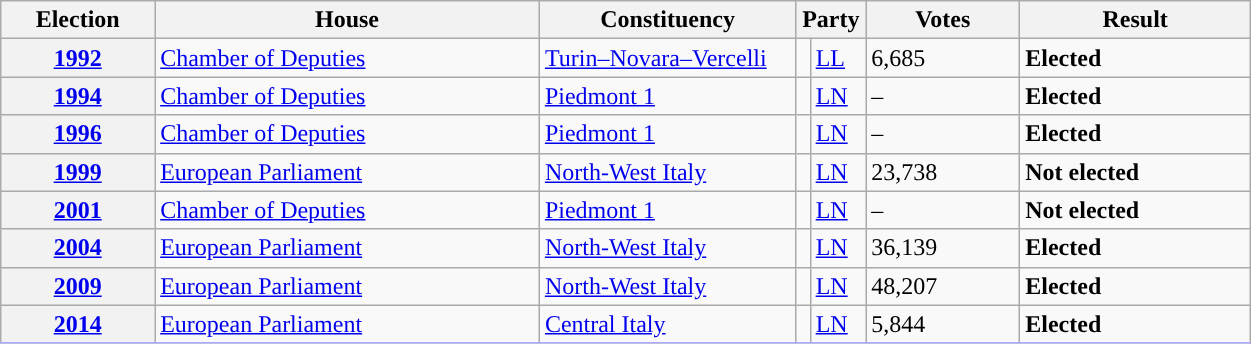<table class=wikitable style="width:66%; border:1px #AAAAFF solid">
<tr>
<th width=12%>Election</th>
<th width=30%>House</th>
<th width=20%>Constituency</th>
<th width=5% colspan="2">Party</th>
<th width=12%>Votes</th>
<th width=18%>Result</th>
</tr>
<tr>
<th><a href='#'>1992</a></th>
<td><a href='#'>Chamber of Deputies</a></td>
<td><a href='#'>Turin–Novara–Vercelli</a></td>
<td></td>
<td><a href='#'>LL</a></td>
<td>6,685</td>
<td> <strong>Elected</strong></td>
</tr>
<tr>
<th><a href='#'>1994</a></th>
<td><a href='#'>Chamber of Deputies</a></td>
<td><a href='#'>Piedmont 1</a></td>
<td></td>
<td><a href='#'>LN</a></td>
<td>–</td>
<td> <strong>Elected</strong></td>
</tr>
<tr>
<th><a href='#'>1996</a></th>
<td><a href='#'>Chamber of Deputies</a></td>
<td><a href='#'>Piedmont 1</a></td>
<td></td>
<td><a href='#'>LN</a></td>
<td>–</td>
<td> <strong>Elected</strong></td>
</tr>
<tr>
<th><a href='#'>1999</a></th>
<td><a href='#'>European Parliament</a></td>
<td><a href='#'>North-West Italy</a></td>
<td></td>
<td><a href='#'>LN</a></td>
<td>23,738</td>
<td> <strong>Not elected</strong></td>
</tr>
<tr>
<th><a href='#'>2001</a></th>
<td><a href='#'>Chamber of Deputies</a></td>
<td><a href='#'>Piedmont 1</a></td>
<td></td>
<td><a href='#'>LN</a></td>
<td>–</td>
<td> <strong>Not elected</strong></td>
</tr>
<tr>
<th><a href='#'>2004</a></th>
<td><a href='#'>European Parliament</a></td>
<td><a href='#'>North-West Italy</a></td>
<td></td>
<td><a href='#'>LN</a></td>
<td>36,139</td>
<td> <strong>Elected</strong></td>
</tr>
<tr>
<th><a href='#'>2009</a></th>
<td><a href='#'>European Parliament</a></td>
<td><a href='#'>North-West Italy</a></td>
<td></td>
<td><a href='#'>LN</a></td>
<td>48,207</td>
<td> <strong>Elected</strong></td>
</tr>
<tr>
<th><a href='#'>2014</a></th>
<td><a href='#'>European Parliament</a></td>
<td><a href='#'>Central Italy</a></td>
<td></td>
<td><a href='#'>LN</a></td>
<td>5,844</td>
<td> <strong>Elected</strong></td>
</tr>
<tr>
</tr>
</table>
